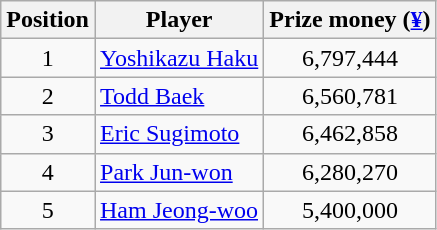<table class="wikitable">
<tr>
<th>Position</th>
<th>Player</th>
<th>Prize money (<a href='#'>¥</a>)</th>
</tr>
<tr>
<td align=center>1</td>
<td> <a href='#'>Yoshikazu Haku</a></td>
<td align=center>6,797,444</td>
</tr>
<tr>
<td align=center>2</td>
<td> <a href='#'>Todd Baek</a></td>
<td align=center>6,560,781</td>
</tr>
<tr>
<td align=center>3</td>
<td> <a href='#'>Eric Sugimoto</a></td>
<td align=center>6,462,858</td>
</tr>
<tr>
<td align=center>4</td>
<td> <a href='#'>Park Jun-won</a></td>
<td align=center>6,280,270</td>
</tr>
<tr>
<td align=center>5</td>
<td> <a href='#'>Ham Jeong-woo</a></td>
<td align=center>5,400,000</td>
</tr>
</table>
